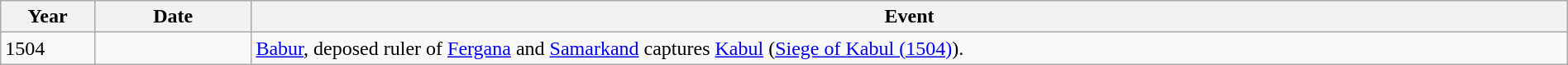<table class="wikitable" width="100%">
<tr>
<th style="width:6%">Year</th>
<th style="width:10%">Date</th>
<th>Event</th>
</tr>
<tr>
<td>1504</td>
<td></td>
<td><a href='#'>Babur</a>, deposed ruler of <a href='#'>Fergana</a> and <a href='#'>Samarkand</a> captures <a href='#'>Kabul</a> (<a href='#'>Siege of Kabul (1504)</a>).</td>
</tr>
</table>
